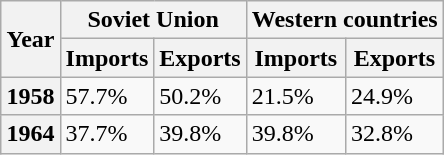<table class="wikitable" style="float:right">
<tr>
<th rowspan="2">Year</th>
<th colspan="2">Soviet Union</th>
<th colspan="2">Western countries</th>
</tr>
<tr>
<th>Imports</th>
<th>Exports</th>
<th>Imports</th>
<th>Exports</th>
</tr>
<tr>
<th>1958</th>
<td>57.7%</td>
<td>50.2%</td>
<td>21.5%</td>
<td>24.9%</td>
</tr>
<tr>
<th>1964</th>
<td>37.7%</td>
<td>39.8%</td>
<td>39.8%</td>
<td>32.8%</td>
</tr>
</table>
